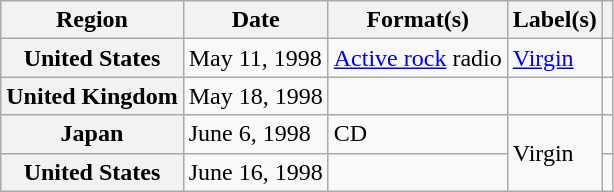<table class="wikitable plainrowheaders">
<tr>
<th scope="col">Region</th>
<th scope="col">Date</th>
<th scope="col">Format(s)</th>
<th scope="col">Label(s)</th>
<th scope="col"></th>
</tr>
<tr>
<th scope="row">United States</th>
<td>May 11, 1998</td>
<td><a href='#'>Active rock</a> radio</td>
<td><a href='#'>Virgin</a></td>
<td align="center"></td>
</tr>
<tr>
<th scope="row">United Kingdom</th>
<td>May 18, 1998</td>
<td></td>
<td></td>
<td align="center"></td>
</tr>
<tr>
<th scope="row">Japan</th>
<td>June 6, 1998</td>
<td>CD</td>
<td rowspan="2">Virgin</td>
<td align="center"></td>
</tr>
<tr>
<th scope="row">United States</th>
<td>June 16, 1998</td>
<td></td>
<td align="center"></td>
</tr>
</table>
